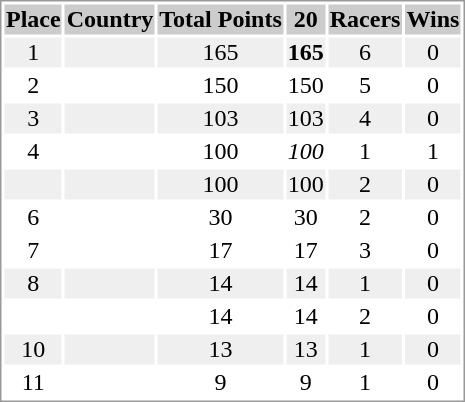<table border="0" style="border: 1px solid #999; background-color:#FFFFFF; text-align:center">
<tr align="center" bgcolor="#CCCCCC">
<th>Place</th>
<th>Country</th>
<th>Total Points</th>
<th>20</th>
<th>Racers</th>
<th>Wins</th>
</tr>
<tr bgcolor="#EFEFEF">
<td>1</td>
<td align="left"></td>
<td>165</td>
<td><strong>165</strong></td>
<td>6</td>
<td>0</td>
</tr>
<tr>
<td>2</td>
<td align="left"></td>
<td>150</td>
<td>150</td>
<td>5</td>
<td>0</td>
</tr>
<tr bgcolor="#EFEFEF">
<td>3</td>
<td align="left"></td>
<td>103</td>
<td>103</td>
<td>4</td>
<td>0</td>
</tr>
<tr>
<td>4</td>
<td align="left"></td>
<td>100</td>
<td><em>100</em></td>
<td>1</td>
<td>1</td>
</tr>
<tr bgcolor="#EFEFEF">
<td></td>
<td align="left"></td>
<td>100</td>
<td>100</td>
<td>2</td>
<td>0</td>
</tr>
<tr>
<td>6</td>
<td align="left"></td>
<td>30</td>
<td>30</td>
<td>2</td>
<td>0</td>
</tr>
<tr>
<td>7</td>
<td align="left"></td>
<td>17</td>
<td>17</td>
<td>3</td>
<td>0</td>
</tr>
<tr bgcolor="#EFEFEF">
<td>8</td>
<td align="left"></td>
<td>14</td>
<td>14</td>
<td>1</td>
<td>0</td>
</tr>
<tr>
<td></td>
<td align="left"></td>
<td>14</td>
<td>14</td>
<td>2</td>
<td>0</td>
</tr>
<tr bgcolor="#EFEFEF">
<td>10</td>
<td align="left"></td>
<td>13</td>
<td>13</td>
<td>1</td>
<td>0</td>
</tr>
<tr>
<td>11</td>
<td align="left"></td>
<td>9</td>
<td>9</td>
<td>1</td>
<td>0</td>
</tr>
</table>
